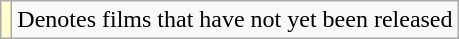<table class="wikitable sortable">
<tr>
<td style="background:#ffc;"></td>
<td>Denotes films that have not yet been released</td>
</tr>
</table>
